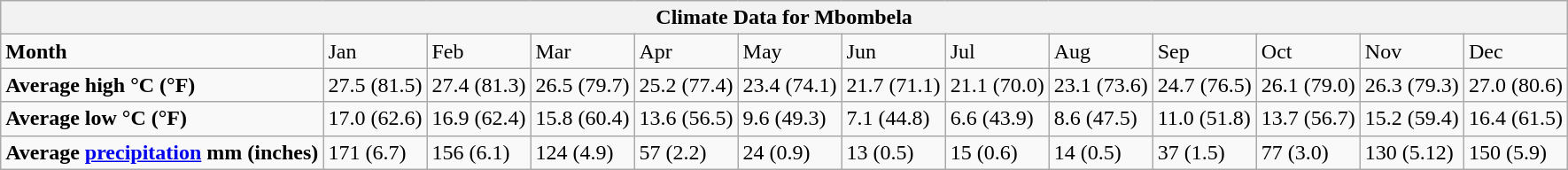<table class="wikitable">
<tr>
<th colspan="13">Climate Data for Mbombela</th>
</tr>
<tr>
<td><strong>Month</strong></td>
<td>Jan</td>
<td>Feb</td>
<td>Mar</td>
<td>Apr</td>
<td>May</td>
<td>Jun</td>
<td>Jul</td>
<td>Aug</td>
<td>Sep</td>
<td>Oct</td>
<td>Nov</td>
<td>Dec</td>
</tr>
<tr>
<td><strong>Average high °C (°F)</strong></td>
<td>27.5 (81.5)</td>
<td>27.4 (81.3)</td>
<td>26.5 (79.7)</td>
<td>25.2 (77.4)</td>
<td>23.4 (74.1)</td>
<td>21.7 (71.1)</td>
<td>21.1 (70.0)</td>
<td>23.1 (73.6)</td>
<td>24.7 (76.5)</td>
<td>26.1 (79.0)</td>
<td>26.3 (79.3)</td>
<td>27.0 (80.6)</td>
</tr>
<tr>
<td><strong>Average low °C (°F)</strong></td>
<td>17.0 (62.6)</td>
<td>16.9 (62.4)</td>
<td>15.8 (60.4)</td>
<td>13.6 (56.5)</td>
<td>9.6 (49.3)</td>
<td>7.1 (44.8)</td>
<td>6.6 (43.9)</td>
<td>8.6 (47.5)</td>
<td>11.0 (51.8)</td>
<td>13.7 (56.7)</td>
<td>15.2 (59.4)</td>
<td>16.4 (61.5)</td>
</tr>
<tr>
<td><strong>Average <a href='#'>precipitation</a> mm (inches)</strong></td>
<td>171 (6.7)</td>
<td>156 (6.1)</td>
<td>124 (4.9)</td>
<td>57 (2.2)</td>
<td>24 (0.9)</td>
<td>13 (0.5)</td>
<td>15 (0.6)</td>
<td>14 (0.5)</td>
<td>37 (1.5)</td>
<td>77 (3.0)</td>
<td>130 (5.12)</td>
<td>150 (5.9)</td>
</tr>
</table>
